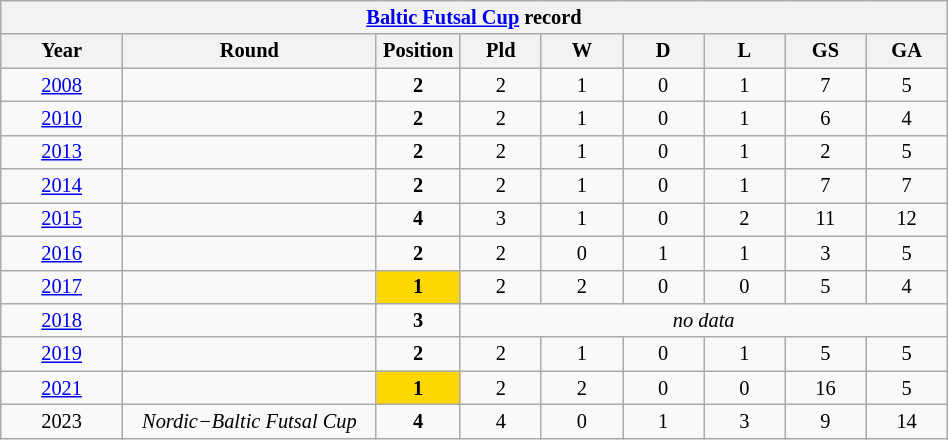<table class="wikitable" width=50% style="text-align: center;font-size:85%;">
<tr>
<th colspan=9><a href='#'>Baltic Futsal Cup</a> record</th>
</tr>
<tr>
<th width=12%>Year</th>
<th width=25%>Round</th>
<th width=6%>Position</th>
<th width=8%>Pld</th>
<th width=8%>W</th>
<th width=8%>D</th>
<th width=8%>L</th>
<th width=8%>GS</th>
<th width=8%>GA</th>
</tr>
<tr>
<td> <a href='#'>2008</a></td>
<td></td>
<td><strong>2</strong></td>
<td>2</td>
<td>1</td>
<td>0</td>
<td>1</td>
<td>7</td>
<td>5</td>
</tr>
<tr>
<td> <a href='#'>2010</a></td>
<td></td>
<td><strong>2</strong></td>
<td>2</td>
<td>1</td>
<td>0</td>
<td>1</td>
<td>6</td>
<td>4</td>
</tr>
<tr>
<td> <a href='#'>2013</a></td>
<td></td>
<td><strong>2</strong></td>
<td>2</td>
<td>1</td>
<td>0</td>
<td>1</td>
<td>2</td>
<td>5</td>
</tr>
<tr>
<td> <a href='#'>2014</a></td>
<td></td>
<td><strong>2</strong></td>
<td>2</td>
<td>1</td>
<td>0</td>
<td>1</td>
<td>7</td>
<td>7</td>
</tr>
<tr>
<td> <a href='#'>2015</a></td>
<td></td>
<td><strong>4</strong></td>
<td>3</td>
<td>1</td>
<td>0</td>
<td>2</td>
<td>11</td>
<td>12</td>
</tr>
<tr>
<td> <a href='#'>2016</a></td>
<td></td>
<td><strong>2</strong></td>
<td>2</td>
<td>0</td>
<td>1</td>
<td>1</td>
<td>3</td>
<td>5</td>
</tr>
<tr>
<td> <a href='#'>2017</a></td>
<td></td>
<td style="background-color:gold"><strong>1</strong></td>
<td>2</td>
<td>2</td>
<td>0</td>
<td>0</td>
<td>5</td>
<td>4</td>
</tr>
<tr>
<td> <a href='#'>2018</a></td>
<td></td>
<td><strong>3</strong></td>
<td colspan=9><em>no data</em></td>
</tr>
<tr>
<td> <a href='#'>2019</a></td>
<td></td>
<td><strong>2</strong></td>
<td>2</td>
<td>1</td>
<td>0</td>
<td>1</td>
<td>5</td>
<td>5</td>
</tr>
<tr>
<td> <a href='#'>2021</a></td>
<td></td>
<td style="background-color:gold"><strong>1</strong></td>
<td>2</td>
<td>2</td>
<td>0</td>
<td>0</td>
<td>16</td>
<td>5</td>
</tr>
<tr>
<td> 2023</td>
<td><em>Nordic−Baltic Futsal Cup</em></td>
<td><strong>4</strong></td>
<td>4</td>
<td>0</td>
<td>1</td>
<td>3</td>
<td>9</td>
<td>14</td>
</tr>
</table>
